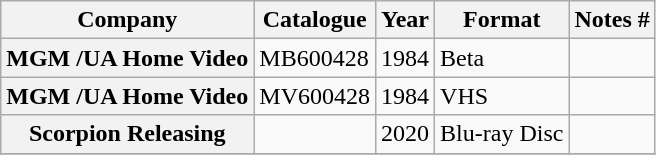<table class="wikitable plainrowheaders sortable">
<tr>
<th scope="col">Company</th>
<th scope="col">Catalogue</th>
<th scope="col">Year</th>
<th scope="col">Format</th>
<th scope="col" class="unsortable">Notes #</th>
</tr>
<tr>
<th scope="row">MGM /UA Home Video</th>
<td>MB600428</td>
<td>1984</td>
<td>Beta</td>
<td></td>
</tr>
<tr>
<th scope="row">MGM /UA Home Video</th>
<td>MV600428</td>
<td>1984</td>
<td>VHS</td>
<td></td>
</tr>
<tr>
<th scope="row">Scorpion Releasing</th>
<td></td>
<td>2020</td>
<td>Blu-ray Disc</td>
<td></td>
</tr>
<tr>
</tr>
</table>
